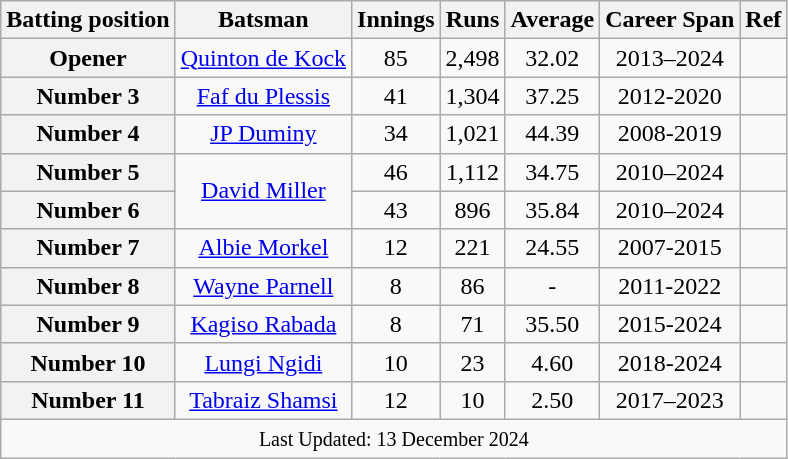<table class="wikitable sortable" style=text-align:center;>
<tr>
<th scope="col">Batting position</th>
<th scope="col">Batsman</th>
<th scope="col">Innings</th>
<th scope="col">Runs</th>
<th scope="col">Average</th>
<th scope="col">Career Span</th>
<th scope="col">Ref</th>
</tr>
<tr>
<th scope=row style=text-align:center;>Opener</th>
<td><a href='#'>Quinton de Kock</a></td>
<td>85</td>
<td>2,498</td>
<td>32.02</td>
<td>2013–2024</td>
<td></td>
</tr>
<tr>
<th scope=row style=text-align:center;>Number 3</th>
<td><a href='#'>Faf du Plessis</a></td>
<td>41</td>
<td>1,304</td>
<td>37.25</td>
<td>2012-2020</td>
<td></td>
</tr>
<tr>
<th scope=row style=text-align:center;>Number 4</th>
<td><a href='#'>JP Duminy</a></td>
<td>34</td>
<td>1,021</td>
<td>44.39</td>
<td>2008-2019</td>
<td></td>
</tr>
<tr>
<th scope=row style=text-align:center;>Number 5</th>
<td rowspan=2><a href='#'>David Miller</a></td>
<td>46</td>
<td>1,112</td>
<td>34.75</td>
<td>2010–2024</td>
<td></td>
</tr>
<tr>
<th scope=row style=text-align:center;>Number 6</th>
<td>43</td>
<td>896</td>
<td>35.84</td>
<td>2010–2024</td>
<td></td>
</tr>
<tr>
<th scope=row style=text-align:center;>Number 7</th>
<td><a href='#'>Albie Morkel</a></td>
<td>12</td>
<td>221</td>
<td>24.55</td>
<td>2007-2015</td>
<td></td>
</tr>
<tr>
<th scope=row style=text-align:center;>Number 8</th>
<td><a href='#'>Wayne Parnell</a></td>
<td>8</td>
<td>86</td>
<td>-</td>
<td>2011-2022</td>
<td></td>
</tr>
<tr>
<th scope=row style=text-align:center;>Number 9</th>
<td><a href='#'>Kagiso Rabada</a></td>
<td>8</td>
<td>71</td>
<td>35.50</td>
<td>2015-2024</td>
<td></td>
</tr>
<tr>
<th scope=row style=text-align:center;>Number 10</th>
<td><a href='#'>Lungi Ngidi</a></td>
<td>10</td>
<td>23</td>
<td>4.60</td>
<td>2018-2024</td>
<td></td>
</tr>
<tr>
<th scope=row style=text-align:center;>Number 11</th>
<td><a href='#'>Tabraiz Shamsi</a></td>
<td>12</td>
<td>10</td>
<td>2.50</td>
<td>2017–2023</td>
<td></td>
</tr>
<tr>
<td colspan=7><small>Last Updated: 13 December 2024</small></td>
</tr>
</table>
